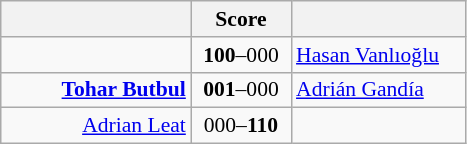<table class="wikitable" style="text-align: center; font-size:90% ">
<tr>
<th align="right" width="120"></th>
<th width="60">Score</th>
<th align="left" width="110"></th>
</tr>
<tr>
<td align=right><strong></strong></td>
<td align=center><strong>100</strong>–000</td>
<td align=left> <a href='#'>Hasan Vanlıoğlu</a></td>
</tr>
<tr>
<td align=right><strong><a href='#'>Tohar Butbul</a> </strong></td>
<td align=center><strong>001</strong>–000</td>
<td align=left> <a href='#'>Adrián Gandía</a></td>
</tr>
<tr>
<td align=right><a href='#'>Adrian Leat</a> </td>
<td align=center>000–<strong>110</strong></td>
<td align=left><strong></strong></td>
</tr>
</table>
